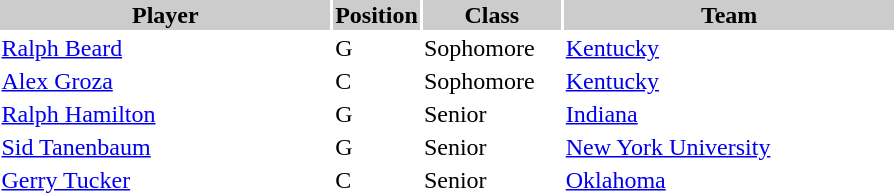<table style="width:600px" "border:'1' 'solid' 'gray'">
<tr>
<th bgcolor="#CCCCCC" style="width:40%">Player</th>
<th bgcolor="#CCCCCC" style="width:4%">Position</th>
<th bgcolor="#CCCCCC" style="width:16%">Class</th>
<th bgcolor="#CCCCCC" style="width:40%">Team</th>
</tr>
<tr>
<td><a href='#'>Ralph Beard</a></td>
<td>G</td>
<td>Sophomore</td>
<td><a href='#'>Kentucky</a></td>
</tr>
<tr>
<td><a href='#'>Alex Groza</a></td>
<td>C</td>
<td>Sophomore</td>
<td><a href='#'>Kentucky</a></td>
</tr>
<tr>
<td><a href='#'>Ralph Hamilton</a></td>
<td>G</td>
<td>Senior</td>
<td><a href='#'>Indiana</a></td>
</tr>
<tr>
<td><a href='#'>Sid Tanenbaum</a></td>
<td>G</td>
<td>Senior</td>
<td><a href='#'>New York University</a></td>
</tr>
<tr>
<td><a href='#'>Gerry Tucker</a></td>
<td>C</td>
<td>Senior</td>
<td><a href='#'>Oklahoma</a></td>
</tr>
</table>
